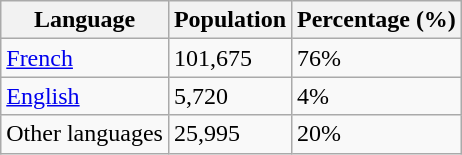<table class="wikitable">
<tr>
<th>Language</th>
<th>Population</th>
<th>Percentage (%)</th>
</tr>
<tr>
<td><a href='#'>French</a></td>
<td>101,675</td>
<td>76%</td>
</tr>
<tr>
<td><a href='#'>English</a></td>
<td>5,720</td>
<td>4%</td>
</tr>
<tr>
<td>Other languages</td>
<td>25,995</td>
<td>20%</td>
</tr>
</table>
